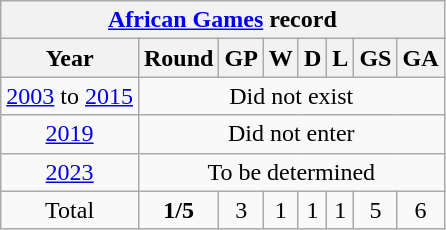<table class="wikitable" style="text-align: center;">
<tr>
<th colspan=8><a href='#'>African Games</a> record</th>
</tr>
<tr>
<th>Year</th>
<th>Round</th>
<th>GP</th>
<th>W</th>
<th>D</th>
<th>L</th>
<th>GS</th>
<th>GA</th>
</tr>
<tr>
<td> <a href='#'>2003</a> to  <a href='#'>2015</a></td>
<td colspan=8>Did not exist</td>
</tr>
<tr>
<td> <a href='#'>2019</a></td>
<td colspan=8>Did not enter</td>
</tr>
<tr>
<td> <a href='#'>2023</a></td>
<td colspan=8>To be determined</td>
</tr>
<tr>
<td>Total</td>
<td><strong>1/5</strong></td>
<td>3</td>
<td>1</td>
<td>1</td>
<td>1</td>
<td>5</td>
<td>6</td>
</tr>
</table>
